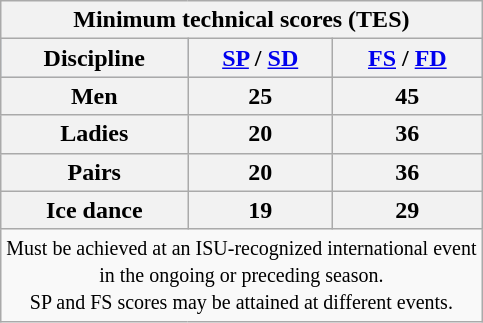<table class="wikitable">
<tr>
<th colspan=3 align=center>Minimum technical scores (TES)</th>
</tr>
<tr bgcolor=b0c4de align=center>
<th>Discipline</th>
<th><a href='#'>SP</a> / <a href='#'>SD</a></th>
<th><a href='#'>FS</a> / <a href='#'>FD</a></th>
</tr>
<tr>
<th>Men</th>
<th>25</th>
<th>45</th>
</tr>
<tr>
<th>Ladies</th>
<th>20</th>
<th>36</th>
</tr>
<tr>
<th>Pairs</th>
<th>20</th>
<th>36</th>
</tr>
<tr>
<th>Ice dance</th>
<th>19</th>
<th>29</th>
</tr>
<tr>
<td colspan=3 align=center><small> Must be achieved at an ISU-recognized international event <br> in the ongoing or preceding season. <br> SP and FS scores may be attained at different events. </small></td>
</tr>
</table>
